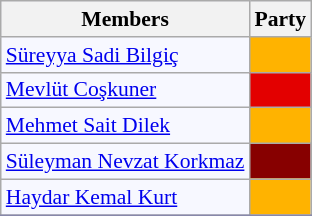<table class=wikitable style="border:1px solid #8888aa; background-color:#f7f8ff; padding:0px; font-size:90%;">
<tr>
<th>Members</th>
<th colspan="2">Party</th>
</tr>
<tr>
<td><a href='#'>Süreyya Sadi Bilgiç</a></td>
<td style="background: #ffb300"></td>
</tr>
<tr>
<td><a href='#'>Mevlüt Coşkuner</a></td>
<td style="background: #e30000"></td>
</tr>
<tr>
<td><a href='#'>Mehmet Sait Dilek</a></td>
<td style="background: #ffb300"></td>
</tr>
<tr>
<td><a href='#'>Süleyman Nevzat Korkmaz</a></td>
<td style="background: #870000"></td>
</tr>
<tr>
<td><a href='#'>Haydar Kemal Kurt</a></td>
<td style="background: #ffb300"></td>
</tr>
<tr>
</tr>
</table>
